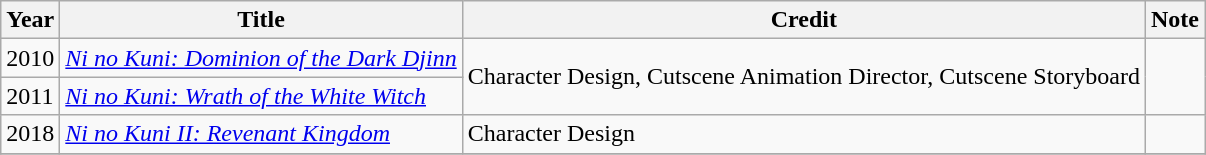<table class="wikitable">
<tr>
<th>Year</th>
<th>Title</th>
<th>Credit</th>
<th>Note</th>
</tr>
<tr>
<td>2010</td>
<td><em><a href='#'>Ni no Kuni: Dominion of the Dark Djinn</a></em></td>
<td rowspan="2">Character Design, Cutscene Animation Director, Cutscene Storyboard</td>
<td rowspan="2"></td>
</tr>
<tr>
<td>2011</td>
<td><em><a href='#'>Ni no Kuni: Wrath of the White Witch</a></em></td>
</tr>
<tr>
<td>2018</td>
<td><em><a href='#'>Ni no Kuni II: Revenant Kingdom</a></em></td>
<td>Character Design</td>
<td></td>
</tr>
<tr>
</tr>
</table>
